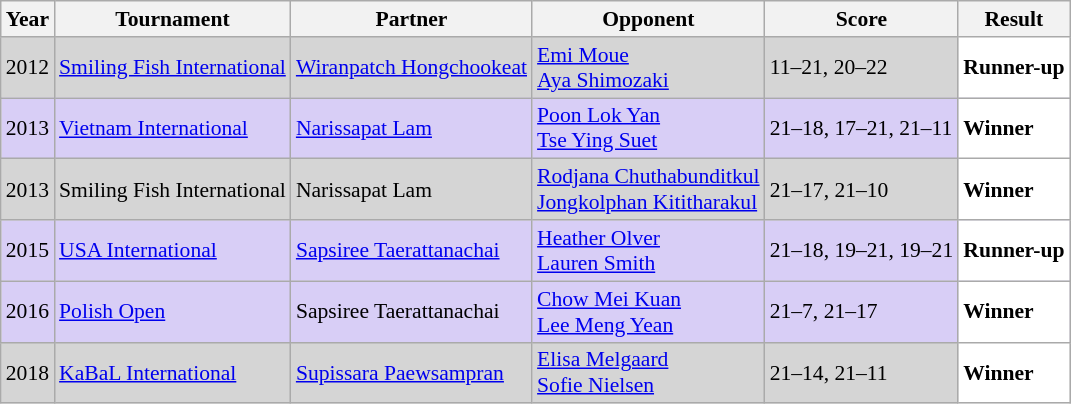<table class="sortable wikitable" style="font-size: 90%;">
<tr>
<th>Year</th>
<th>Tournament</th>
<th>Partner</th>
<th>Opponent</th>
<th>Score</th>
<th>Result</th>
</tr>
<tr style="background:#D5D5D5">
<td align="center">2012</td>
<td align="left"><a href='#'>Smiling Fish International</a></td>
<td align="left"> <a href='#'>Wiranpatch Hongchookeat</a></td>
<td align="left"> <a href='#'>Emi Moue</a><br> <a href='#'>Aya Shimozaki</a></td>
<td align="left">11–21, 20–22</td>
<td style="text-align:left; background:white"> <strong>Runner-up</strong></td>
</tr>
<tr style="background:#D8CEF6">
<td align="center">2013</td>
<td align="left"><a href='#'>Vietnam International</a></td>
<td align="left"> <a href='#'>Narissapat Lam</a></td>
<td align="left"> <a href='#'>Poon Lok Yan</a><br> <a href='#'>Tse Ying Suet</a></td>
<td align="left">21–18, 17–21, 21–11</td>
<td style="text-align:left; background:white"> <strong>Winner</strong></td>
</tr>
<tr style="background:#D5D5D5">
<td align="center">2013</td>
<td align="left">Smiling Fish International</td>
<td align="left"> Narissapat Lam</td>
<td align="left"> <a href='#'>Rodjana Chuthabunditkul</a><br> <a href='#'>Jongkolphan Kititharakul</a></td>
<td align="left">21–17, 21–10</td>
<td style="text-align:left; background:white"> <strong>Winner</strong></td>
</tr>
<tr style="background:#D8CEF6">
<td align="center">2015</td>
<td align="left"><a href='#'>USA International</a></td>
<td align="left"> <a href='#'>Sapsiree Taerattanachai</a></td>
<td align="left"> <a href='#'>Heather Olver</a><br> <a href='#'>Lauren Smith</a></td>
<td align="left">21–18, 19–21, 19–21</td>
<td style="text-align:left; background:white"> <strong>Runner-up</strong></td>
</tr>
<tr style="background:#D8CEF6">
<td align="center">2016</td>
<td align="left"><a href='#'>Polish Open</a></td>
<td align="left"> Sapsiree Taerattanachai</td>
<td align="left"> <a href='#'>Chow Mei Kuan</a><br> <a href='#'>Lee Meng Yean</a></td>
<td align="left">21–7, 21–17</td>
<td style="text-align:left; background:white"> <strong>Winner</strong></td>
</tr>
<tr style="background:#D5D5D5">
<td align="center">2018</td>
<td align="left"><a href='#'>KaBaL International</a></td>
<td align="left"> <a href='#'>Supissara Paewsampran</a></td>
<td align="left"> <a href='#'>Elisa Melgaard</a><br> <a href='#'>Sofie Nielsen</a></td>
<td align="left">21–14, 21–11</td>
<td style="text-align:left; background:white"> <strong>Winner</strong></td>
</tr>
</table>
